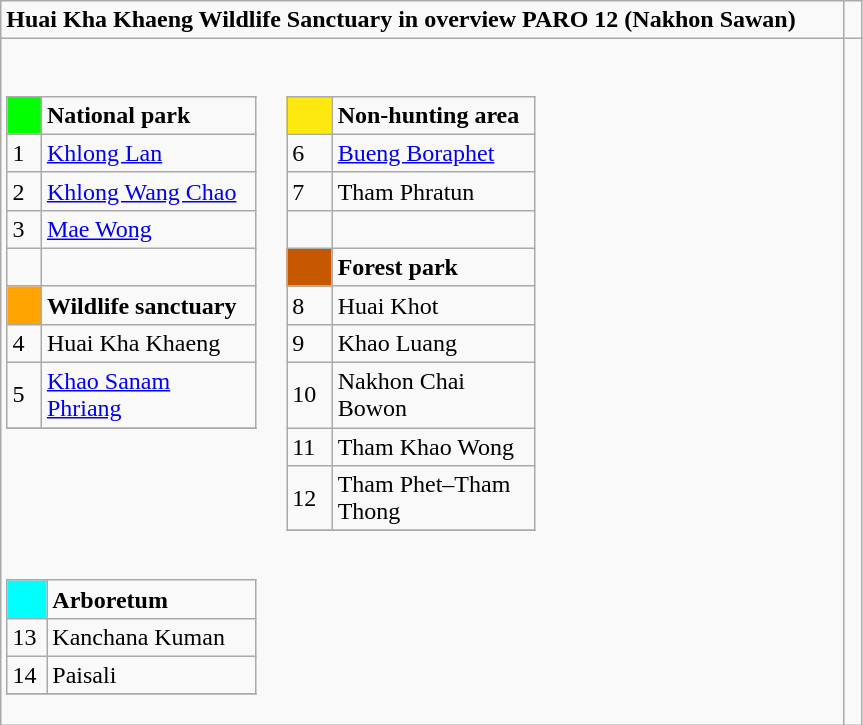<table role="presentation" class="wikitable mw-collapsible mw-collapsed">
<tr>
<td><strong>Huai Kha Khaeng Wildlife Sanctuary in overview PARO 12 (Nakhon Sawan)</strong></td>
<td> </td>
</tr>
<tr>
<td><br><table class= "wikitable" style= "width:30%; display:inline-table;">
<tr>
<td style="width:3%; background:#00FF00;"> </td>
<td style="width:27%;"><strong>National park</strong></td>
</tr>
<tr>
<td>1</td>
<td><a href='#'>Khlong Lan</a></td>
</tr>
<tr>
<td>2</td>
<td><a href='#'>Khlong Wang Chao</a></td>
</tr>
<tr>
<td>3</td>
<td><a href='#'>Mae Wong</a></td>
</tr>
<tr>
<td> </td>
</tr>
<tr>
<td style="background:#FFA400;"> </td>
<td><strong>Wildlife sanctuary</strong></td>
</tr>
<tr>
<td>4</td>
<td>Huai Kha Khaeng</td>
</tr>
<tr>
<td>5</td>
<td><a href='#'>Khao Sanam Phriang</a></td>
</tr>
<tr>
</tr>
</table>
<table class= "wikitable" style= "width:30%; display:inline-table;">
<tr>
<td style="width:3%; background:#FDE910;"> </td>
<td style="width:30%;"><strong>Non-hunting area</strong></td>
</tr>
<tr>
<td>6</td>
<td><a href='#'>Bueng Boraphet</a></td>
</tr>
<tr>
<td>7</td>
<td>Tham Phratun</td>
</tr>
<tr>
<td>  </td>
</tr>
<tr>
<td style="width:3%; background:#C65900;"> </td>
<td style="width:27%;"><strong>Forest park</strong></td>
</tr>
<tr>
<td>8</td>
<td>Huai Khot</td>
</tr>
<tr>
<td>9</td>
<td>Khao Luang</td>
</tr>
<tr>
<td>10</td>
<td>Nakhon Chai Bowon</td>
</tr>
<tr>
<td>11</td>
<td>Tham Khao Wong</td>
</tr>
<tr>
<td>12</td>
<td>Tham Phet–Tham Thong</td>
</tr>
<tr>
</tr>
</table>
<table class= "wikitable" style= "width:30%; display:inline-table;">
<tr>
<td style="background:#00FFFF;"> </td>
<td><strong>Arboretum</strong></td>
</tr>
<tr>
<td>13</td>
<td>Kanchana Kuman</td>
</tr>
<tr>
<td>14</td>
<td>Paisali</td>
</tr>
<tr>
</tr>
</table>
</td>
</tr>
</table>
